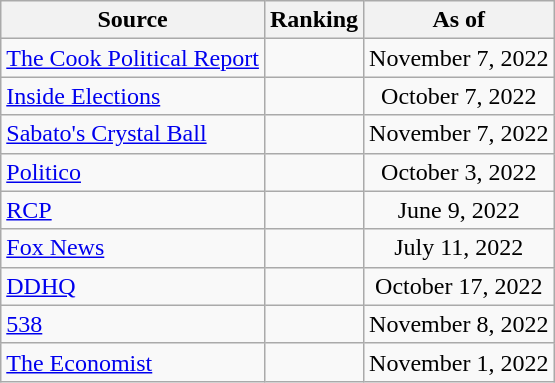<table class="wikitable" style="text-align:center">
<tr>
<th>Source</th>
<th>Ranking</th>
<th>As of</th>
</tr>
<tr>
<td align=left><a href='#'>The Cook Political Report</a></td>
<td></td>
<td>November 7, 2022</td>
</tr>
<tr>
<td align=left><a href='#'>Inside Elections</a></td>
<td></td>
<td>October 7, 2022</td>
</tr>
<tr>
<td align=left><a href='#'>Sabato's Crystal Ball</a></td>
<td></td>
<td>November 7, 2022</td>
</tr>
<tr>
<td align="left"><a href='#'>Politico</a></td>
<td></td>
<td>October 3, 2022</td>
</tr>
<tr>
<td align="left"><a href='#'>RCP</a></td>
<td></td>
<td>June 9, 2022</td>
</tr>
<tr>
<td align=left><a href='#'>Fox News</a></td>
<td></td>
<td>July 11, 2022</td>
</tr>
<tr>
<td align="left"><a href='#'>DDHQ</a></td>
<td></td>
<td>October 17, 2022</td>
</tr>
<tr>
<td align="left"><a href='#'>538</a></td>
<td></td>
<td>November 8, 2022</td>
</tr>
<tr>
<td align="left"><a href='#'>The Economist</a></td>
<td></td>
<td>November 1, 2022</td>
</tr>
</table>
